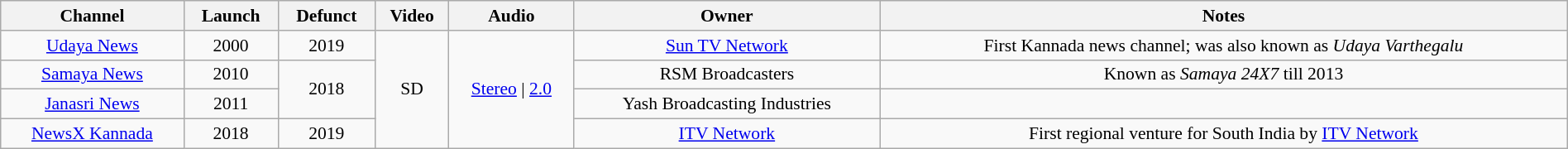<table class="wikitable sortable" style="border-collapse:collapse; font-size: 90%; text-align:center" width="100%">
<tr>
<th>Channel</th>
<th>Launch</th>
<th>Defunct</th>
<th>Video</th>
<th>Audio</th>
<th>Owner</th>
<th>Notes</th>
</tr>
<tr>
<td><a href='#'>Udaya News</a></td>
<td>2000</td>
<td>2019</td>
<td rowspan="4">SD</td>
<td rowspan="4"><a href='#'>Stereo</a> | <a href='#'>2.0</a></td>
<td><a href='#'>Sun TV Network</a></td>
<td>First Kannada news channel; was also known as <em>Udaya Varthegalu</em></td>
</tr>
<tr>
<td><a href='#'>Samaya News</a></td>
<td>2010</td>
<td rowspan="2">2018</td>
<td>RSM Broadcasters</td>
<td>Known as <em>Samaya 24X7</em> till 2013</td>
</tr>
<tr>
<td><a href='#'>Janasri News</a></td>
<td>2011</td>
<td>Yash Broadcasting Industries</td>
<td></td>
</tr>
<tr>
<td><a href='#'>NewsX Kannada</a></td>
<td>2018</td>
<td>2019</td>
<td><a href='#'>ITV Network</a></td>
<td>First regional venture for South India by <a href='#'>ITV Network</a></td>
</tr>
</table>
